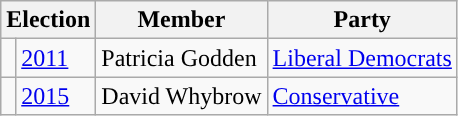<table class="wikitable">
<tr>
<th colspan="2">Election</th>
<th>Member</th>
<th>Party</th>
</tr>
<tr>
<td style="background-color: "></td>
<td><a href='#'>2011</a></td>
<td>Patricia Godden</td>
<td><a href='#'>Liberal Democrats</a></td>
</tr>
<tr>
<td style="background-color: "></td>
<td><a href='#'>2015</a></td>
<td>David Whybrow</td>
<td><a href='#'>Conservative</a></td>
</tr>
</table>
